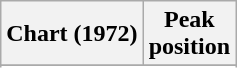<table class="wikitable sortable plainrowheaders" style="text-align:center">
<tr>
<th scope="col">Chart (1972)</th>
<th scope="col">Peak<br> position</th>
</tr>
<tr>
</tr>
<tr>
</tr>
</table>
